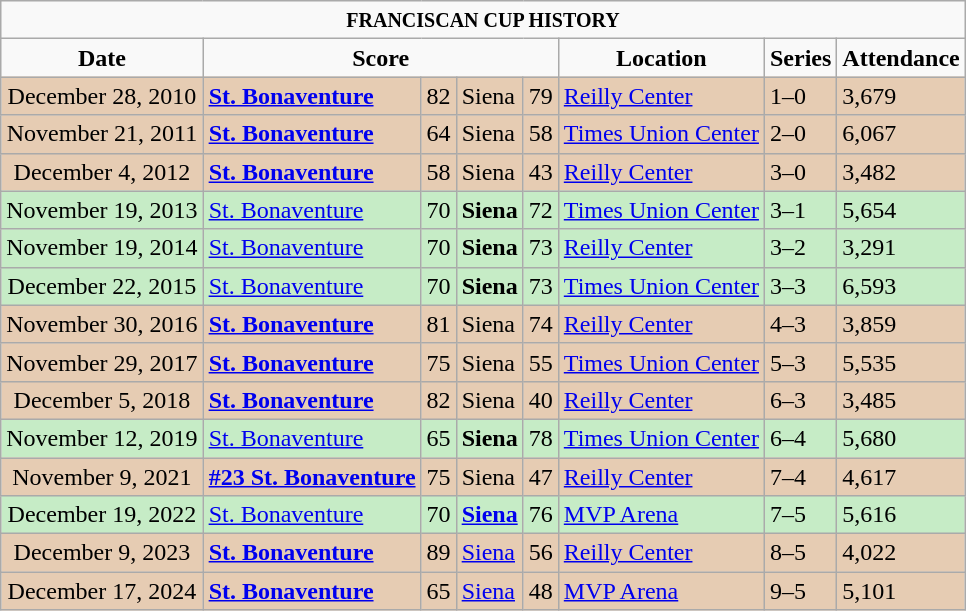<table class="wikitable" align=left">
<tr align=center>
<td colspan=8><small><strong>FRANCISCAN CUP HISTORY</strong></small></td>
</tr>
<tr align=center>
<td><strong>Date</strong></td>
<td colspan=4><strong>Score</strong></td>
<td><strong>Location</strong></td>
<td><strong>Series</strong></td>
<td><strong>Attendance</strong></td>
</tr>
<tr bgcolor="#e6ccb3">
<td align=center>December 28, 2010</td>
<td><strong><a href='#'>St. Bonaventure</a></strong></td>
<td>82</td>
<td>Siena</td>
<td>79</td>
<td><a href='#'>Reilly Center</a></td>
<td><span>1–0</span></td>
<td>3,679</td>
</tr>
<tr bgcolor="#e6ccb3">
<td align=center>November 21, 2011</td>
<td><strong><a href='#'>St. Bonaventure</a></strong></td>
<td>64</td>
<td>Siena</td>
<td>58</td>
<td><a href='#'>Times Union Center</a></td>
<td><span>2–0</span></td>
<td>6,067</td>
</tr>
<tr bgcolor="#e6ccb3">
<td align=center>December 4, 2012</td>
<td><strong><a href='#'>St. Bonaventure</a></strong></td>
<td>58</td>
<td>Siena</td>
<td>43</td>
<td><a href='#'>Reilly Center</a></td>
<td><span>3–0</span></td>
<td>3,482</td>
</tr>
<tr bgcolor="#c6ecc6">
<td align=center>November 19, 2013</td>
<td><a href='#'>St. Bonaventure</a></td>
<td>70</td>
<td><strong>Siena</strong></td>
<td>72</td>
<td><a href='#'>Times Union Center</a></td>
<td><span>3–1</span></td>
<td>5,654</td>
</tr>
<tr bgcolor="#c6ecc6">
<td align=center>November 19, 2014</td>
<td><a href='#'>St. Bonaventure</a></td>
<td>70</td>
<td><strong>Siena</strong></td>
<td>73</td>
<td><a href='#'>Reilly Center</a></td>
<td><span>3–2</span></td>
<td>3,291</td>
</tr>
<tr bgcolor="#c6ecc6">
<td align=center>December 22, 2015</td>
<td><a href='#'>St. Bonaventure</a></td>
<td>70</td>
<td><strong>Siena</strong></td>
<td>73</td>
<td><a href='#'>Times Union Center</a></td>
<td>3–3</td>
<td>6,593</td>
</tr>
<tr bgcolor="#e6ccb3">
<td align=center>November 30, 2016</td>
<td><strong><a href='#'>St. Bonaventure</a></strong></td>
<td>81</td>
<td>Siena</td>
<td>74</td>
<td><a href='#'>Reilly Center</a></td>
<td><span>4–3</span></td>
<td>3,859</td>
</tr>
<tr bgcolor="#e6ccb3">
<td align=center>November 29, 2017</td>
<td><strong><a href='#'>St. Bonaventure</a></strong></td>
<td>75</td>
<td>Siena</td>
<td>55</td>
<td><a href='#'>Times Union Center</a></td>
<td><span>5–3</span></td>
<td>5,535</td>
</tr>
<tr bgcolor="#e6ccb3">
<td align=center>December 5, 2018</td>
<td><strong><a href='#'>St. Bonaventure</a></strong></td>
<td>82</td>
<td>Siena</td>
<td>40</td>
<td><a href='#'>Reilly Center</a></td>
<td><span>6–3</span></td>
<td>3,485</td>
</tr>
<tr bgcolor="#c6ecc6">
<td align=center>November 12, 2019</td>
<td><a href='#'>St. Bonaventure</a></td>
<td>65</td>
<td><strong>Siena</strong></td>
<td>78</td>
<td><a href='#'>Times Union Center</a></td>
<td><span>6–4</span></td>
<td>5,680 </td>
</tr>
<tr bgcolor="#e6ccb3">
<td align=center>November 9, 2021</td>
<td><strong><span><a href='#'>#23 St. Bonaventure</a></span></strong></td>
<td>75</td>
<td>Siena</td>
<td>47</td>
<td><a href='#'>Reilly Center</a></td>
<td><span>7–4</span></td>
<td>4,617 </td>
</tr>
<tr bgcolor="#c6ecc6">
<td align=center>December 19, 2022</td>
<td><a href='#'>St. Bonaventure</a></td>
<td>70</td>
<td><strong><a href='#'>Siena</a></strong></td>
<td>76</td>
<td><a href='#'>MVP Arena</a></td>
<td><span>7–5</span></td>
<td>5,616 </td>
</tr>
<tr bgcolor="#e6ccb3">
<td align=center>December 9, 2023</td>
<td><strong><a href='#'>St. Bonaventure</a></strong></td>
<td>89</td>
<td><a href='#'>Siena</a></td>
<td>56</td>
<td><a href='#'>Reilly Center</a></td>
<td><span>8–5</span></td>
<td>4,022</td>
</tr>
<tr bgcolor="#e6ccb3">
<td align=center>December 17, 2024</td>
<td><strong><span><a href='#'>St. Bonaventure</a></span></strong></td>
<td>65</td>
<td><a href='#'>Siena</a></td>
<td>48</td>
<td><a href='#'>MVP Arena</a></td>
<td><span>9–5</span></td>
<td>5,101</td>
</tr>
</table>
